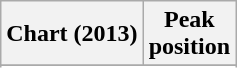<table class="wikitable sortable plainrowheaders" style="text-align:center;">
<tr>
<th>Chart (2013)</th>
<th>Peak<br>position</th>
</tr>
<tr>
</tr>
<tr>
</tr>
<tr>
</tr>
<tr>
</tr>
<tr>
</tr>
<tr>
</tr>
<tr>
</tr>
<tr>
</tr>
<tr>
</tr>
<tr>
</tr>
<tr>
</tr>
<tr>
</tr>
<tr>
</tr>
<tr>
</tr>
<tr>
</tr>
<tr>
</tr>
<tr>
</tr>
<tr>
</tr>
<tr>
</tr>
<tr>
</tr>
<tr>
</tr>
<tr>
</tr>
</table>
